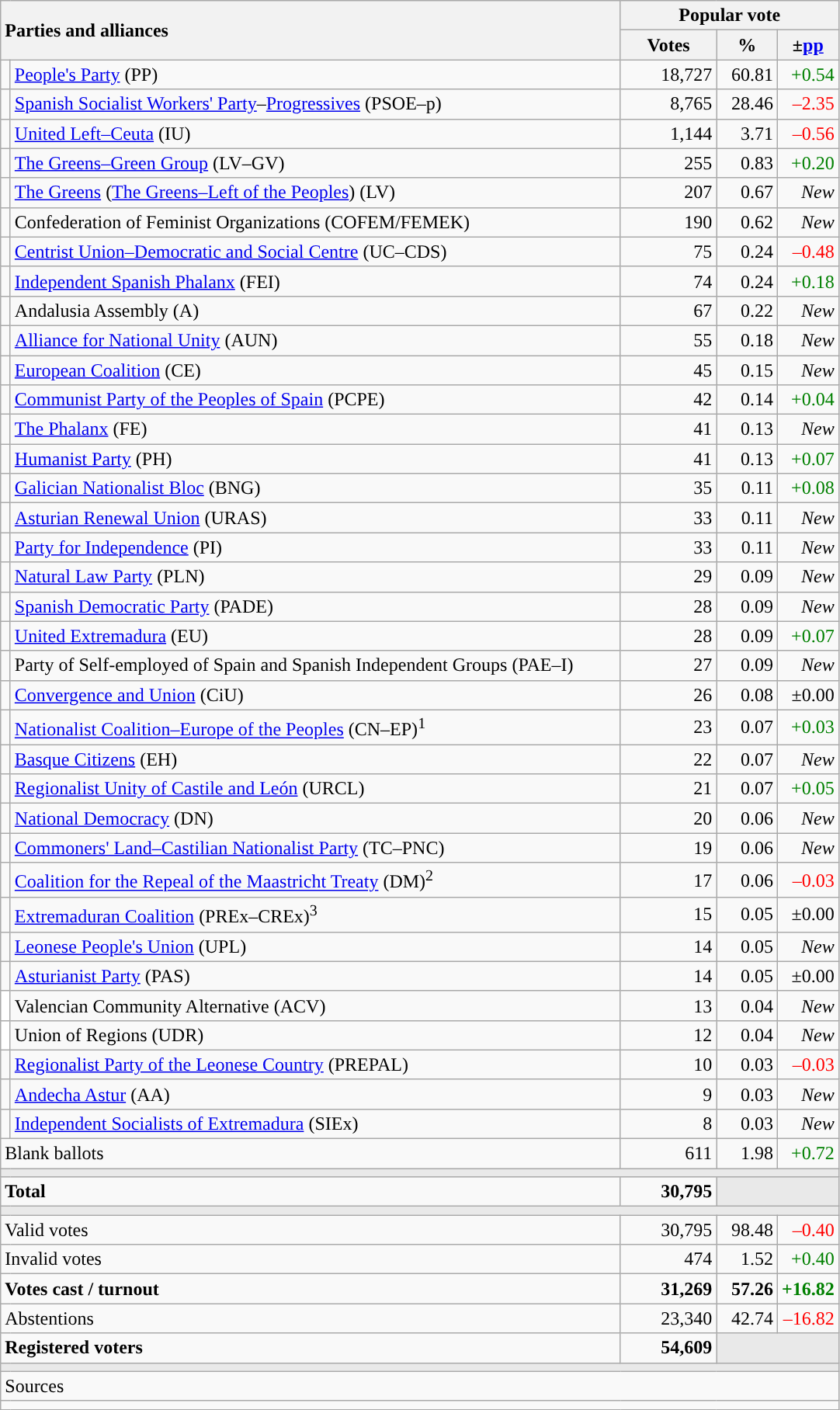<table class="wikitable" style="text-align:right">
<tr>
<th style="text-align:left;" rowspan="2" colspan="2" width="525">Parties and alliances</th>
<th colspan="3">Popular vote</th>
</tr>
<tr>
<th width="75">Votes</th>
<th width="45">%</th>
<th width="45">±<a href='#'>pp</a></th>
</tr>
<tr>
<td width="1" style="color:inherit;background:"></td>
<td align="left"><a href='#'>People's Party</a> (PP)</td>
<td>18,727</td>
<td>60.81</td>
<td style="color:green;">+0.54</td>
</tr>
<tr>
<td style="color:inherit;background:"></td>
<td align="left"><a href='#'>Spanish Socialist Workers' Party</a>–<a href='#'>Progressives</a> (PSOE–p)</td>
<td>8,765</td>
<td>28.46</td>
<td style="color:red;">–2.35</td>
</tr>
<tr>
<td style="color:inherit;background:"></td>
<td align="left"><a href='#'>United Left–Ceuta</a> (IU)</td>
<td>1,144</td>
<td>3.71</td>
<td style="color:red;">–0.56</td>
</tr>
<tr>
<td style="color:inherit;background:"></td>
<td align="left"><a href='#'>The Greens–Green Group</a> (LV–GV)</td>
<td>255</td>
<td>0.83</td>
<td style="color:green;">+0.20</td>
</tr>
<tr>
<td style="color:inherit;background:"></td>
<td align="left"><a href='#'>The Greens</a> (<a href='#'>The Greens–Left of the Peoples</a>) (LV)</td>
<td>207</td>
<td>0.67</td>
<td><em>New</em></td>
</tr>
<tr>
<td style="color:inherit;background:"></td>
<td align="left">Confederation of Feminist Organizations (COFEM/FEMEK)</td>
<td>190</td>
<td>0.62</td>
<td><em>New</em></td>
</tr>
<tr>
<td style="color:inherit;background:"></td>
<td align="left"><a href='#'>Centrist Union–Democratic and Social Centre</a> (UC–CDS)</td>
<td>75</td>
<td>0.24</td>
<td style="color:red;">–0.48</td>
</tr>
<tr>
<td style="color:inherit;background:"></td>
<td align="left"><a href='#'>Independent Spanish Phalanx</a> (FEI)</td>
<td>74</td>
<td>0.24</td>
<td style="color:green;">+0.18</td>
</tr>
<tr>
<td style="color:inherit;background:"></td>
<td align="left">Andalusia Assembly (A)</td>
<td>67</td>
<td>0.22</td>
<td><em>New</em></td>
</tr>
<tr>
<td style="color:inherit;background:"></td>
<td align="left"><a href='#'>Alliance for National Unity</a> (AUN)</td>
<td>55</td>
<td>0.18</td>
<td><em>New</em></td>
</tr>
<tr>
<td style="color:inherit;background:"></td>
<td align="left"><a href='#'>European Coalition</a> (CE)</td>
<td>45</td>
<td>0.15</td>
<td><em>New</em></td>
</tr>
<tr>
<td style="color:inherit;background:"></td>
<td align="left"><a href='#'>Communist Party of the Peoples of Spain</a> (PCPE)</td>
<td>42</td>
<td>0.14</td>
<td style="color:green;">+0.04</td>
</tr>
<tr>
<td style="color:inherit;background:"></td>
<td align="left"><a href='#'>The Phalanx</a> (FE)</td>
<td>41</td>
<td>0.13</td>
<td><em>New</em></td>
</tr>
<tr>
<td style="color:inherit;background:"></td>
<td align="left"><a href='#'>Humanist Party</a> (PH)</td>
<td>41</td>
<td>0.13</td>
<td style="color:green;">+0.07</td>
</tr>
<tr>
<td style="color:inherit;background:"></td>
<td align="left"><a href='#'>Galician Nationalist Bloc</a> (BNG)</td>
<td>35</td>
<td>0.11</td>
<td style="color:green;">+0.08</td>
</tr>
<tr>
<td style="color:inherit;background:"></td>
<td align="left"><a href='#'>Asturian Renewal Union</a> (URAS)</td>
<td>33</td>
<td>0.11</td>
<td><em>New</em></td>
</tr>
<tr>
<td style="color:inherit;background:"></td>
<td align="left"><a href='#'>Party for Independence</a> (PI)</td>
<td>33</td>
<td>0.11</td>
<td><em>New</em></td>
</tr>
<tr>
<td style="color:inherit;background:"></td>
<td align="left"><a href='#'>Natural Law Party</a> (PLN)</td>
<td>29</td>
<td>0.09</td>
<td><em>New</em></td>
</tr>
<tr>
<td style="color:inherit;background:"></td>
<td align="left"><a href='#'>Spanish Democratic Party</a> (PADE)</td>
<td>28</td>
<td>0.09</td>
<td><em>New</em></td>
</tr>
<tr>
<td style="color:inherit;background:"></td>
<td align="left"><a href='#'>United Extremadura</a> (EU)</td>
<td>28</td>
<td>0.09</td>
<td style="color:green;">+0.07</td>
</tr>
<tr>
<td style="color:inherit;background:"></td>
<td align="left">Party of Self-employed of Spain and Spanish Independent Groups (PAE–I)</td>
<td>27</td>
<td>0.09</td>
<td><em>New</em></td>
</tr>
<tr>
<td style="color:inherit;background:"></td>
<td align="left"><a href='#'>Convergence and Union</a> (CiU)</td>
<td>26</td>
<td>0.08</td>
<td>±0.00</td>
</tr>
<tr>
<td style="color:inherit;background:"></td>
<td align="left"><a href='#'>Nationalist Coalition–Europe of the Peoples</a> (CN–EP)<sup>1</sup></td>
<td>23</td>
<td>0.07</td>
<td style="color:green;">+0.03</td>
</tr>
<tr>
<td style="color:inherit;background:"></td>
<td align="left"><a href='#'>Basque Citizens</a> (EH)</td>
<td>22</td>
<td>0.07</td>
<td><em>New</em></td>
</tr>
<tr>
<td style="color:inherit;background:"></td>
<td align="left"><a href='#'>Regionalist Unity of Castile and León</a> (URCL)</td>
<td>21</td>
<td>0.07</td>
<td style="color:green;">+0.05</td>
</tr>
<tr>
<td style="color:inherit;background:"></td>
<td align="left"><a href='#'>National Democracy</a> (DN)</td>
<td>20</td>
<td>0.06</td>
<td><em>New</em></td>
</tr>
<tr>
<td style="color:inherit;background:"></td>
<td align="left"><a href='#'>Commoners' Land–Castilian Nationalist Party</a> (TC–PNC)</td>
<td>19</td>
<td>0.06</td>
<td><em>New</em></td>
</tr>
<tr>
<td style="color:inherit;background:"></td>
<td align="left"><a href='#'>Coalition for the Repeal of the Maastricht Treaty</a> (DM)<sup>2</sup></td>
<td>17</td>
<td>0.06</td>
<td style="color:red;">–0.03</td>
</tr>
<tr>
<td style="color:inherit;background:"></td>
<td align="left"><a href='#'>Extremaduran Coalition</a> (PREx–CREx)<sup>3</sup></td>
<td>15</td>
<td>0.05</td>
<td>±0.00</td>
</tr>
<tr>
<td style="color:inherit;background:"></td>
<td align="left"><a href='#'>Leonese People's Union</a> (UPL)</td>
<td>14</td>
<td>0.05</td>
<td><em>New</em></td>
</tr>
<tr>
<td style="color:inherit;background:"></td>
<td align="left"><a href='#'>Asturianist Party</a> (PAS)</td>
<td>14</td>
<td>0.05</td>
<td>±0.00</td>
</tr>
<tr>
<td bgcolor="white"></td>
<td align="left">Valencian Community Alternative (ACV)</td>
<td>13</td>
<td>0.04</td>
<td><em>New</em></td>
</tr>
<tr>
<td bgcolor="white"></td>
<td align="left">Union of Regions (UDR)</td>
<td>12</td>
<td>0.04</td>
<td><em>New</em></td>
</tr>
<tr>
<td style="color:inherit;background:"></td>
<td align="left"><a href='#'>Regionalist Party of the Leonese Country</a> (PREPAL)</td>
<td>10</td>
<td>0.03</td>
<td style="color:red;">–0.03</td>
</tr>
<tr>
<td style="color:inherit;background:"></td>
<td align="left"><a href='#'>Andecha Astur</a> (AA)</td>
<td>9</td>
<td>0.03</td>
<td><em>New</em></td>
</tr>
<tr>
<td style="color:inherit;background:"></td>
<td align="left"><a href='#'>Independent Socialists of Extremadura</a> (SIEx)</td>
<td>8</td>
<td>0.03</td>
<td><em>New</em></td>
</tr>
<tr>
<td align="left" colspan="2">Blank ballots</td>
<td>611</td>
<td>1.98</td>
<td style="color:green;">+0.72</td>
</tr>
<tr>
<td colspan="5" bgcolor="#E9E9E9"></td>
</tr>
<tr style="font-weight:bold;">
<td align="left" colspan="2">Total</td>
<td>30,795</td>
<td bgcolor="#E9E9E9" colspan="2"></td>
</tr>
<tr>
<td colspan="5" bgcolor="#E9E9E9"></td>
</tr>
<tr>
<td align="left" colspan="2">Valid votes</td>
<td>30,795</td>
<td>98.48</td>
<td style="color:red;">–0.40</td>
</tr>
<tr>
<td align="left" colspan="2">Invalid votes</td>
<td>474</td>
<td>1.52</td>
<td style="color:green;">+0.40</td>
</tr>
<tr style="font-weight:bold;">
<td align="left" colspan="2">Votes cast / turnout</td>
<td>31,269</td>
<td>57.26</td>
<td style="color:green;">+16.82</td>
</tr>
<tr>
<td align="left" colspan="2">Abstentions</td>
<td>23,340</td>
<td>42.74</td>
<td style="color:red;">–16.82</td>
</tr>
<tr style="font-weight:bold;">
<td align="left" colspan="2">Registered voters</td>
<td>54,609</td>
<td bgcolor="#E9E9E9" colspan="2"></td>
</tr>
<tr>
<td colspan="5" bgcolor="#E9E9E9"></td>
</tr>
<tr>
<td align="left" colspan="5">Sources</td>
</tr>
<tr>
<td colspan="5" style="text-align:left; max-width:680px;"></td>
</tr>
</table>
